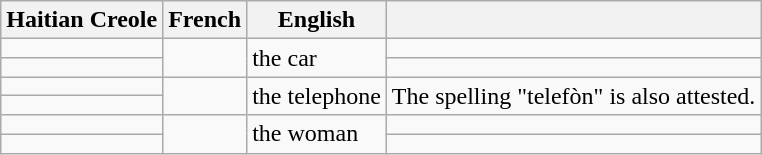<table class="wikitable">
<tr>
<th scope="col">Haitian Creole</th>
<th scope="col">French</th>
<th scope="col">English</th>
<th></th>
</tr>
<tr>
<td></td>
<td rowspan="2"></td>
<td rowspan="2">the car</td>
<td></td>
</tr>
<tr>
<td></td>
<td></td>
</tr>
<tr>
<td></td>
<td rowspan="2"></td>
<td rowspan="2">the telephone</td>
<td rowspan="2">The spelling "telefòn" is also attested.</td>
</tr>
<tr>
<td></td>
</tr>
<tr>
<td></td>
<td rowspan="2"></td>
<td rowspan="2">the woman</td>
<td></td>
</tr>
<tr>
<td></td>
<td></td>
</tr>
</table>
